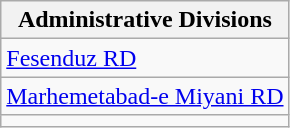<table class="wikitable">
<tr>
<th>Administrative Divisions</th>
</tr>
<tr>
<td><a href='#'>Fesenduz RD</a></td>
</tr>
<tr>
<td><a href='#'>Marhemetabad-e Miyani RD</a></td>
</tr>
<tr>
<td colspan=1></td>
</tr>
</table>
